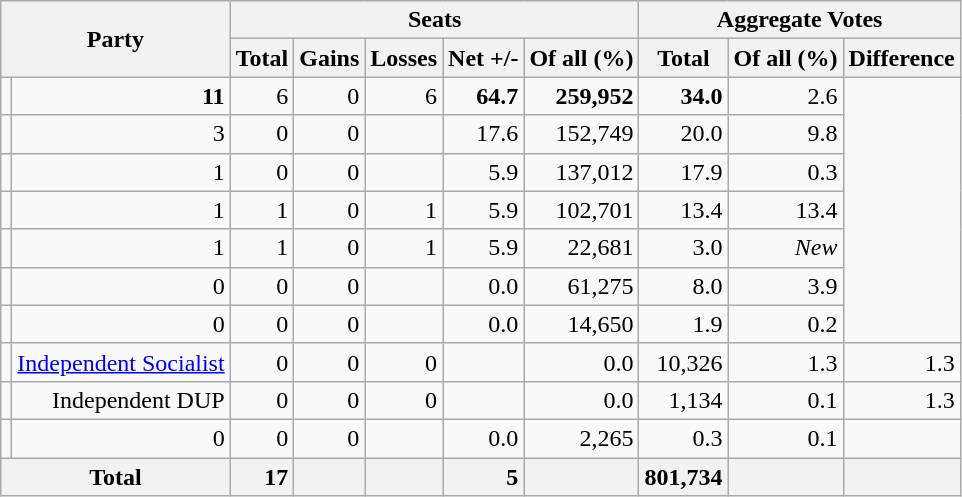<table class="wikitable sortable" style="text-align:right;">
<tr>
<th colspan="2" rowspan="2">Party</th>
<th colspan="5">Seats</th>
<th colspan="3">Aggregate Votes</th>
</tr>
<tr>
<th>Total</th>
<th>Gains</th>
<th>Losses</th>
<th>Net +/-</th>
<th>Of all (%)</th>
<th>Total</th>
<th>Of all (%)</th>
<th>Difference</th>
</tr>
<tr>
<td></td>
<td><strong>11</strong></td>
<td>6</td>
<td>0</td>
<td>6</td>
<td><strong>64.7</strong></td>
<td><strong>259,952</strong></td>
<td><strong>34.0</strong></td>
<td>2.6</td>
</tr>
<tr>
<td></td>
<td>3</td>
<td>0</td>
<td>0</td>
<td></td>
<td>17.6</td>
<td>152,749</td>
<td>20.0</td>
<td>9.8</td>
</tr>
<tr>
<td></td>
<td>1</td>
<td>0</td>
<td>0</td>
<td></td>
<td>5.9</td>
<td>137,012</td>
<td>17.9</td>
<td>0.3</td>
</tr>
<tr>
<td></td>
<td>1</td>
<td>1</td>
<td>0</td>
<td>1</td>
<td>5.9</td>
<td>102,701</td>
<td>13.4</td>
<td>13.4</td>
</tr>
<tr>
<td></td>
<td>1</td>
<td>1</td>
<td>0</td>
<td>1</td>
<td>5.9</td>
<td>22,681</td>
<td>3.0</td>
<td><em>New</em></td>
</tr>
<tr>
<td></td>
<td>0</td>
<td>0</td>
<td>0</td>
<td></td>
<td>0.0</td>
<td>61,275</td>
<td>8.0</td>
<td>3.9</td>
</tr>
<tr>
<td></td>
<td>0</td>
<td>0</td>
<td>0</td>
<td></td>
<td>0.0</td>
<td>14,650</td>
<td>1.9</td>
<td>0.2</td>
</tr>
<tr>
<td></td>
<td><a href='#'>Independent Socialist</a></td>
<td>0</td>
<td>0</td>
<td>0</td>
<td></td>
<td>0.0</td>
<td>10,326</td>
<td>1.3</td>
<td>1.3</td>
</tr>
<tr>
<td></td>
<td>Independent DUP</td>
<td>0</td>
<td>0</td>
<td>0</td>
<td></td>
<td>0.0</td>
<td>1,134</td>
<td>0.1</td>
<td>1.3</td>
</tr>
<tr>
<td></td>
<td>0</td>
<td>0</td>
<td>0</td>
<td></td>
<td>0.0</td>
<td>2,265</td>
<td>0.3</td>
<td>0.1</td>
</tr>
<tr class="sortbottom">
<th colspan="2" style="background:#f2f2f2"><strong>Total</strong></th>
<td style="background:#f2f2f2;"><strong>17</strong></td>
<td style="background:#f2f2f2;"></td>
<td style="background:#f2f2f2;"></td>
<td style="background:#f2f2f2;"><strong> 5</strong></td>
<td style="background:#f2f2f2;"></td>
<td style="background:#f2f2f2;"><strong>801,734</strong></td>
<td style="background:#f2f2f2;"></td>
<td style="background:#f2f2f2;"></td>
</tr>
</table>
